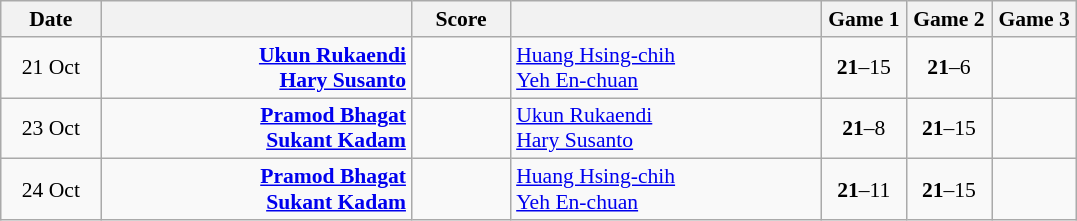<table class="wikitable" style="text-align:center; font-size:90% ">
<tr>
<th width="60">Date</th>
<th align="right" width="200"></th>
<th width="60">Score</th>
<th align="left" width="200"></th>
<th width="50">Game 1</th>
<th width="50">Game 2</th>
<th width="50">Game 3</th>
</tr>
<tr>
<td>21 Oct</td>
<td align="right"><strong><a href='#'>Ukun Rukaendi</a> <br><a href='#'>Hary Susanto</a> </strong></td>
<td align="center"></td>
<td align="left"> <a href='#'>Huang Hsing-chih</a><br> <a href='#'>Yeh En-chuan</a></td>
<td><strong>21</strong>–15</td>
<td><strong>21</strong>–6</td>
<td></td>
</tr>
<tr>
<td>23 Oct</td>
<td align="right"><strong><a href='#'>Pramod Bhagat</a> <br><a href='#'>Sukant Kadam</a> </strong></td>
<td align="center"></td>
<td align="left"> <a href='#'>Ukun Rukaendi</a><br> <a href='#'>Hary Susanto</a></td>
<td><strong>21</strong>–8</td>
<td><strong>21</strong>–15</td>
<td></td>
</tr>
<tr>
<td>24 Oct</td>
<td align="right"><strong><a href='#'>Pramod Bhagat</a> <br><a href='#'>Sukant Kadam</a> </strong></td>
<td align="center"></td>
<td align="left"> <a href='#'>Huang Hsing-chih</a><br> <a href='#'>Yeh En-chuan</a></td>
<td><strong>21</strong>–11</td>
<td><strong>21</strong>–15</td>
<td></td>
</tr>
</table>
